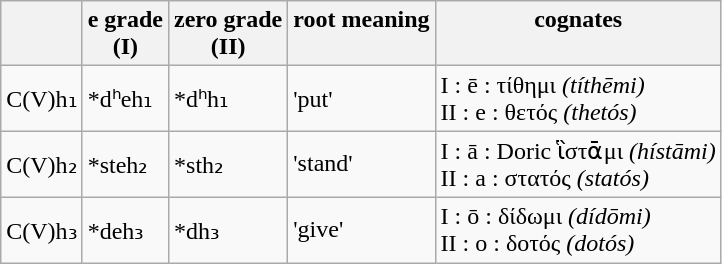<table class="wikitable">
<tr>
<th></th>
<th>e grade <br>(I)</th>
<th>zero grade <br>(II)</th>
<th>root meaning <br><br></th>
<th>cognates<br><br></th>
</tr>
<tr>
<td>C(V)h₁</td>
<td>*dʰeh₁</td>
<td>*dʰh₁</td>
<td>'put'</td>
<td>I : ē : τίθημι <em>(títhēmi)</em><br>II : e : θετός <em>(thetós)</em></td>
</tr>
<tr>
<td>C(V)h₂</td>
<td>*steh₂</td>
<td>*sth₂</td>
<td>'stand'</td>
<td>I : ā : Doric ἳστᾱμι <em>(hístāmi)</em><br>II : a : στατός <em>(statós)</em></td>
</tr>
<tr>
<td>C(V)h₃</td>
<td>*deh₃</td>
<td>*dh₃</td>
<td>'give'</td>
<td>I : ō : δίδωμι <em>(dídōmi)</em><br>II : o : δοτός <em>(dotós)</em></td>
</tr>
</table>
